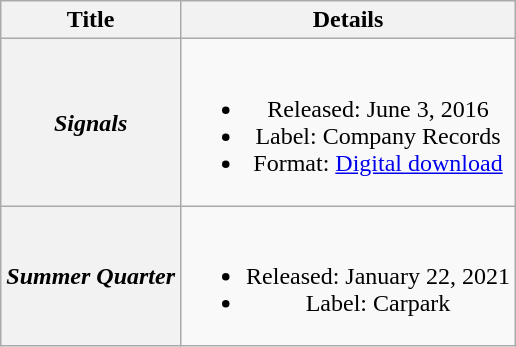<table class="wikitable plainrowheaders" style="text-align:center;">
<tr>
<th scope="col">Title</th>
<th scope="col">Details</th>
</tr>
<tr>
<th scope="row"><em>Signals</em></th>
<td><br><ul><li>Released: June 3, 2016</li><li>Label: Company Records</li><li>Format: <a href='#'>Digital download</a></li></ul></td>
</tr>
<tr>
<th scope="row"><em>Summer Quarter</em></th>
<td><br><ul><li>Released: January 22, 2021</li><li>Label: Carpark</li></ul></td>
</tr>
</table>
